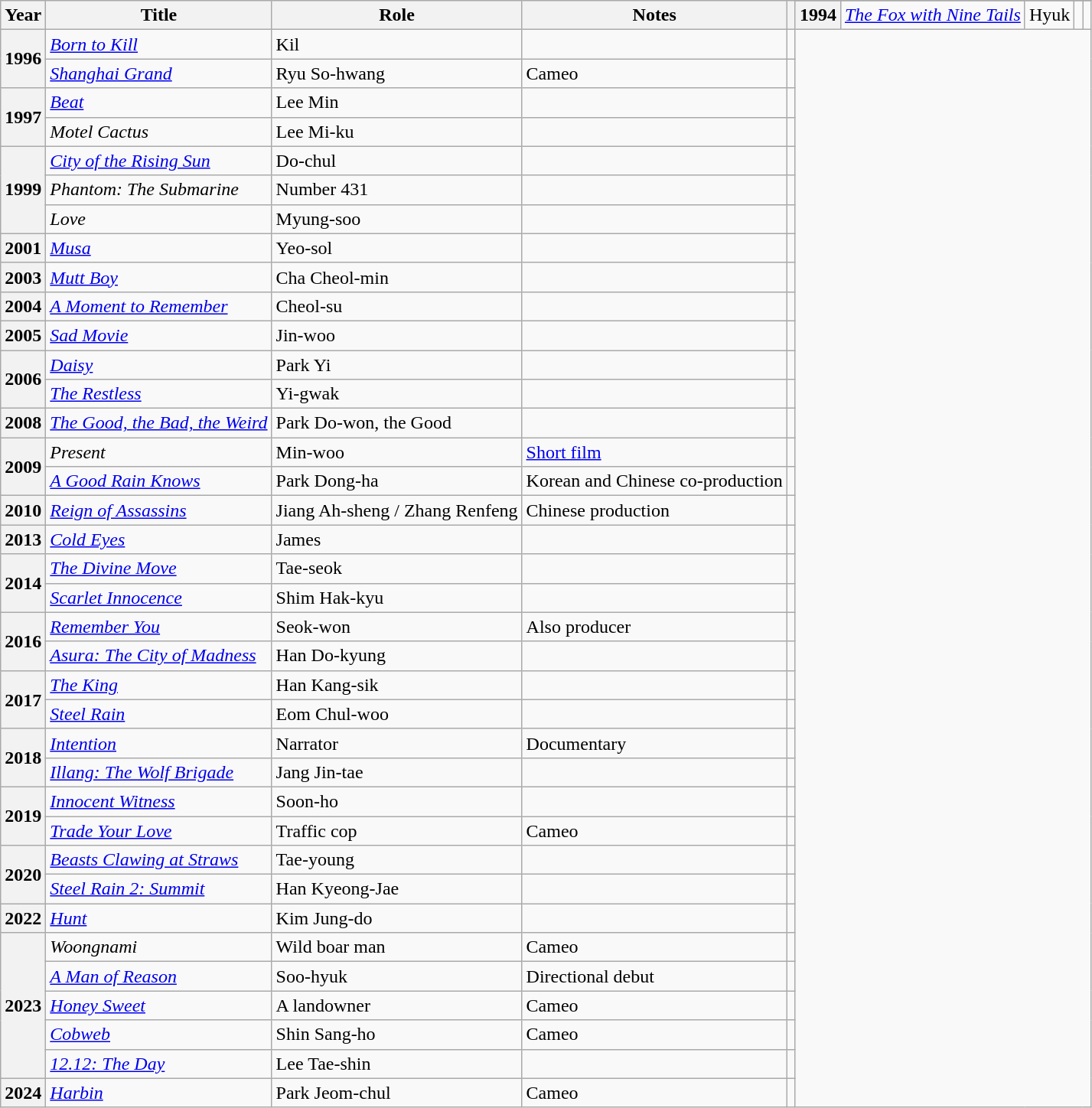<table class="wikitable sortable plainrowheaders">
<tr>
<th rowspan="2" scope="col">Year</th>
<th rowspan="2" scope="col">Title</th>
<th rowspan="2" scope="col">Role</th>
<th rowspan="2" scope="col" class="unsortable">Notes</th>
<th rowspan="2" scope="col" class="unsortable"></th>
</tr>
<tr>
<th scope="row">1994</th>
<td><em><a href='#'>The Fox with Nine Tails</a></em></td>
<td>Hyuk</td>
<td></td>
<td></td>
</tr>
<tr>
<th scope="row" rowspan=2>1996</th>
<td><em><a href='#'>Born to Kill</a></em></td>
<td>Kil</td>
<td></td>
<td></td>
</tr>
<tr>
<td><em><a href='#'>Shanghai Grand</a></em></td>
<td>Ryu So-hwang</td>
<td>Cameo</td>
<td></td>
</tr>
<tr>
<th scope="row" rowspan=2>1997</th>
<td><em><a href='#'>Beat</a></em></td>
<td>Lee Min</td>
<td></td>
<td></td>
</tr>
<tr>
<td><em>Motel Cactus</em></td>
<td>Lee Mi-ku</td>
<td></td>
<td></td>
</tr>
<tr>
<th scope="row" rowspan=3>1999</th>
<td><em><a href='#'>City of the Rising Sun</a></em></td>
<td>Do-chul</td>
<td></td>
<td></td>
</tr>
<tr>
<td><em>Phantom: The Submarine</em></td>
<td>Number 431</td>
<td></td>
<td></td>
</tr>
<tr>
<td><em>Love</em></td>
<td>Myung-soo</td>
<td></td>
<td></td>
</tr>
<tr>
<th scope="row">2001</th>
<td><em><a href='#'>Musa</a></em></td>
<td>Yeo-sol</td>
<td></td>
<td></td>
</tr>
<tr>
<th scope="row">2003</th>
<td><em><a href='#'>Mutt Boy</a></em></td>
<td>Cha Cheol-min</td>
<td></td>
<td></td>
</tr>
<tr>
<th scope="row">2004</th>
<td><em><a href='#'>A Moment to Remember</a></em></td>
<td>Cheol-su</td>
<td></td>
<td></td>
</tr>
<tr>
<th scope="row">2005</th>
<td><em><a href='#'>Sad Movie</a></em></td>
<td>Jin-woo</td>
<td></td>
<td></td>
</tr>
<tr>
<th scope="row" rowspan=2>2006</th>
<td><em><a href='#'>Daisy</a></em></td>
<td>Park Yi</td>
<td></td>
<td></td>
</tr>
<tr>
<td><em><a href='#'>The Restless</a></em></td>
<td>Yi-gwak</td>
<td></td>
<td></td>
</tr>
<tr>
<th scope="row">2008</th>
<td><em><a href='#'>The Good, the Bad, the Weird</a></em></td>
<td>Park Do-won, the Good</td>
<td></td>
<td></td>
</tr>
<tr>
<th scope="row" rowspan=2>2009</th>
<td><em>Present</em></td>
<td>Min-woo</td>
<td><a href='#'>Short film</a></td>
<td></td>
</tr>
<tr>
<td><em><a href='#'>A Good Rain Knows</a></em></td>
<td>Park Dong-ha</td>
<td>Korean and Chinese co-production</td>
<td></td>
</tr>
<tr>
<th scope="row">2010</th>
<td><em><a href='#'>Reign of Assassins</a> </em></td>
<td>Jiang Ah-sheng / Zhang Renfeng</td>
<td>Chinese production</td>
<td></td>
</tr>
<tr>
<th scope="row">2013</th>
<td><em><a href='#'>Cold Eyes</a></em></td>
<td>James</td>
<td></td>
<td></td>
</tr>
<tr>
<th scope="row" rowspan=2>2014</th>
<td><em><a href='#'>The Divine Move</a></em></td>
<td>Tae-seok</td>
<td></td>
<td></td>
</tr>
<tr>
<td><em><a href='#'>Scarlet Innocence</a></em></td>
<td>Shim Hak-kyu</td>
<td></td>
<td></td>
</tr>
<tr>
<th scope="row" rowspan=2>2016</th>
<td><em><a href='#'>Remember You</a></em></td>
<td>Seok-won</td>
<td>Also producer</td>
<td></td>
</tr>
<tr>
<td><em><a href='#'>Asura: The City of Madness</a></em></td>
<td>Han Do-kyung</td>
<td></td>
<td></td>
</tr>
<tr>
<th scope="row" rowspan=2>2017</th>
<td><em><a href='#'>The King</a></em></td>
<td>Han Kang-sik</td>
<td></td>
<td></td>
</tr>
<tr>
<td><em><a href='#'>Steel Rain</a></em></td>
<td>Eom Chul-woo</td>
<td></td>
<td></td>
</tr>
<tr>
<th scope="row" rowspan=2>2018</th>
<td><em><a href='#'>Intention</a></em></td>
<td>Narrator</td>
<td>Documentary</td>
<td style="text-align:center"></td>
</tr>
<tr>
<td><em><a href='#'>Illang: The Wolf Brigade</a></em></td>
<td>Jang Jin-tae</td>
<td></td>
<td></td>
</tr>
<tr>
<th scope="row" rowspan=2>2019</th>
<td><em><a href='#'>Innocent Witness</a></em></td>
<td>Soon-ho</td>
<td></td>
<td></td>
</tr>
<tr>
<td><em><a href='#'>Trade Your Love</a></em></td>
<td>Traffic cop</td>
<td>Cameo</td>
<td></td>
</tr>
<tr>
<th scope="row" rowspan=2>2020</th>
<td><em><a href='#'>Beasts Clawing at Straws</a></em></td>
<td>Tae-young</td>
<td></td>
<td></td>
</tr>
<tr>
<td><em><a href='#'>Steel Rain 2: Summit</a></em></td>
<td>Han Kyeong-Jae</td>
<td></td>
<td></td>
</tr>
<tr>
<th scope="row" rowspan=1>2022</th>
<td><em><a href='#'>Hunt</a></em></td>
<td>Kim Jung-do</td>
<td></td>
<td style="text-align:center"></td>
</tr>
<tr>
<th rowspan="5" scope="row">2023</th>
<td><em>Woongnami</em></td>
<td>Wild boar man</td>
<td>Cameo</td>
<td style="text-align:center"></td>
</tr>
<tr>
<td><em><a href='#'>A Man of Reason</a></em></td>
<td>Soo-hyuk</td>
<td>Directional debut</td>
<td style="text-align:center"></td>
</tr>
<tr>
<td><em><a href='#'>Honey Sweet</a></em></td>
<td>A landowner</td>
<td>Cameo</td>
<td style="text-align:center"></td>
</tr>
<tr>
<td><em><a href='#'>Cobweb</a></em></td>
<td>Shin Sang-ho</td>
<td>Cameo</td>
<td style="text-align:center"></td>
</tr>
<tr>
<td><em><a href='#'>12.12: The Day</a></em></td>
<td>Lee Tae-shin</td>
<td></td>
<td style="text-align:center"></td>
</tr>
<tr>
<th scope="row">2024</th>
<td><em><a href='#'>Harbin</a></em></td>
<td>Park Jeom-chul</td>
<td>Cameo</td>
<td style="text-align:center"></td>
</tr>
</table>
